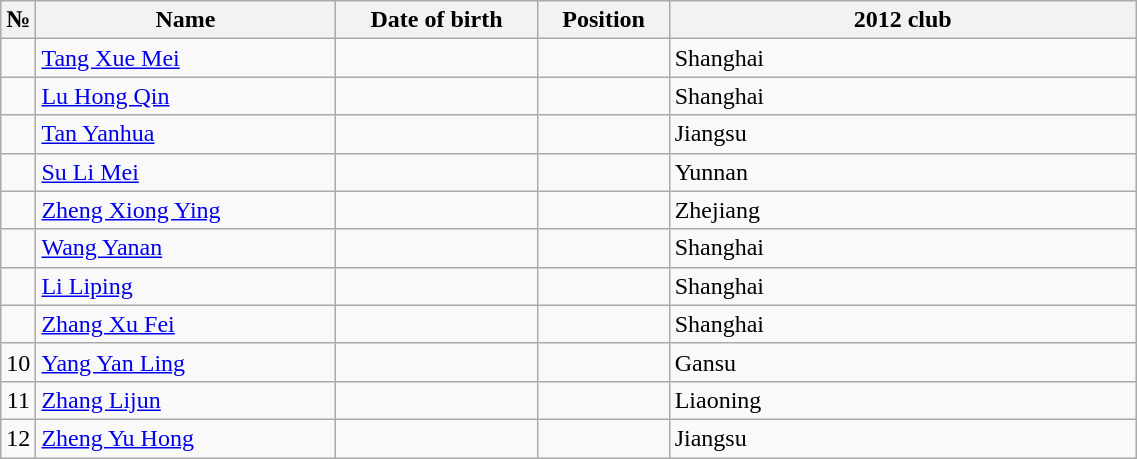<table class="wikitable sortable" style="font-size:100%; text-align:center;">
<tr>
<th>№</th>
<th style="width:12em">Name</th>
<th style="width:8em">Date of birth</th>
<th style="width:5em">Position</th>
<th style="width:19em">2012 club</th>
</tr>
<tr>
<td></td>
<td style="text-align:left;"><a href='#'>Tang Xue Mei</a></td>
<td style="text-align:right;"></td>
<td></td>
<td style="text-align:left;"> Shanghai</td>
</tr>
<tr>
<td></td>
<td style="text-align:left;"><a href='#'>Lu Hong Qin</a></td>
<td style="text-align:right;"></td>
<td></td>
<td style="text-align:left;"> Shanghai</td>
</tr>
<tr>
<td></td>
<td style="text-align:left;"><a href='#'>Tan Yanhua</a></td>
<td style="text-align:right;"></td>
<td></td>
<td style="text-align:left;"> Jiangsu</td>
</tr>
<tr>
<td></td>
<td style="text-align:left;"><a href='#'>Su Li Mei</a></td>
<td style="text-align:right;"></td>
<td></td>
<td style="text-align:left;"> Yunnan</td>
</tr>
<tr>
<td></td>
<td style="text-align:left;"><a href='#'>Zheng Xiong Ying</a></td>
<td style="text-align:right;"></td>
<td></td>
<td style="text-align:left;"> Zhejiang</td>
</tr>
<tr>
<td></td>
<td style="text-align:left;"><a href='#'>Wang Yanan</a></td>
<td style="text-align:right;"></td>
<td></td>
<td style="text-align:left;"> Shanghai</td>
</tr>
<tr>
<td></td>
<td style="text-align:left;"><a href='#'>Li Liping</a></td>
<td style="text-align:right;"></td>
<td></td>
<td style="text-align:left;"> Shanghai</td>
</tr>
<tr>
<td></td>
<td style="text-align:left;"><a href='#'>Zhang Xu Fei</a></td>
<td style="text-align:right;"></td>
<td></td>
<td style="text-align:left;"> Shanghai</td>
</tr>
<tr>
<td>10</td>
<td style="text-align:left;"><a href='#'>Yang Yan Ling</a></td>
<td style="text-align:right;"></td>
<td></td>
<td style="text-align:left;"> Gansu</td>
</tr>
<tr>
<td>11</td>
<td style="text-align:left;"><a href='#'>Zhang Lijun</a></td>
<td style="text-align:right;"></td>
<td></td>
<td style="text-align:left;"> Liaoning</td>
</tr>
<tr>
<td>12</td>
<td style="text-align:left;"><a href='#'>Zheng Yu Hong</a></td>
<td style="text-align:right;"></td>
<td></td>
<td style="text-align:left;"> Jiangsu</td>
</tr>
</table>
